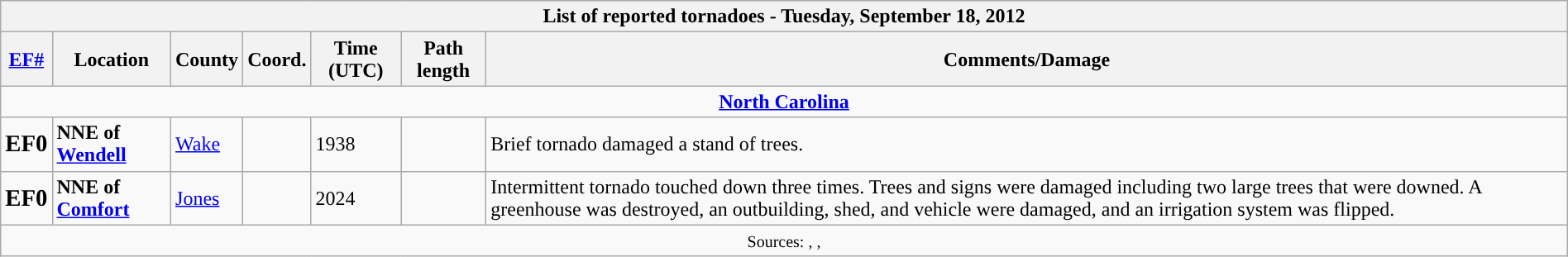<table class="wikitable collapsible" width="100%">
<tr>
<th colspan="7">List of reported tornadoes - Tuesday, September 18, 2012</th>
</tr>
<tr>
<th><a href='#'>EF#</a></th>
<th>Location</th>
<th>County</th>
<th>Coord.</th>
<th>Time (UTC)</th>
<th>Path length</th>
<th>Comments/Damage</th>
</tr>
<tr>
<td colspan="7" align=center><strong><a href='#'>North Carolina</a></strong></td>
</tr>
<tr>
<td><big><strong>EF0</strong></big></td>
<td><strong>NNE of <a href='#'>Wendell</a></strong></td>
<td><a href='#'>Wake</a></td>
<td></td>
<td>1938</td>
<td></td>
<td>Brief tornado damaged a stand of trees.</td>
</tr>
<tr>
<td><big><strong>EF0</strong></big></td>
<td><strong>NNE of <a href='#'>Comfort</a></strong></td>
<td><a href='#'>Jones</a></td>
<td></td>
<td>2024</td>
<td></td>
<td>Intermittent tornado touched down three times. Trees and signs were damaged including two large trees that were downed. A greenhouse was destroyed, an outbuilding, shed, and vehicle were damaged, and an irrigation system was flipped.</td>
</tr>
<tr>
<td colspan="7" align=center><small>Sources: , , </small></td>
</tr>
</table>
